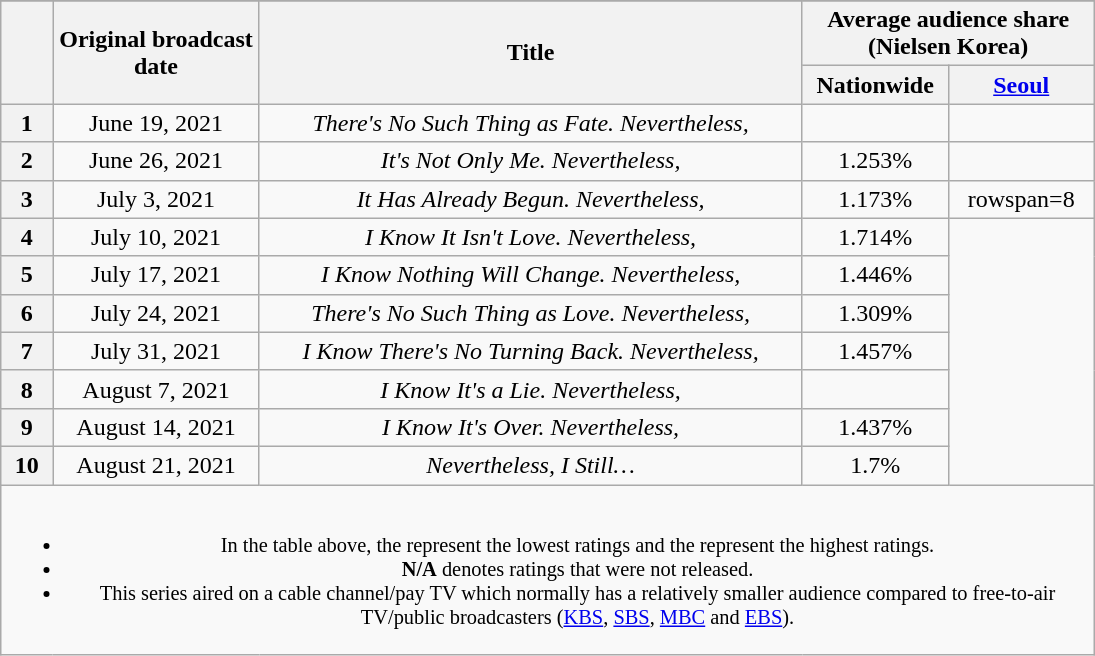<table class="wikitable" style="text-align:center; max-width:730px">
<tr>
</tr>
<tr>
<th rowspan="2"></th>
<th rowspan="2" width="130">Original broadcast date</th>
<th rowspan="2">Title</th>
<th colspan="2">Average audience share<br>(Nielsen Korea)</th>
</tr>
<tr>
<th width="90">Nationwide</th>
<th width="90"><a href='#'>Seoul</a></th>
</tr>
<tr>
<th>1</th>
<td>June 19, 2021</td>
<td><em>There's No Such Thing as Fate. Nevertheless,</em></td>
<td><strong></strong></td>
<td><strong></strong></td>
</tr>
<tr>
<th>2</th>
<td>June 26, 2021</td>
<td><em>It's Not Only Me. Nevertheless,</em></td>
<td>1.253%</td>
<td><strong></strong></td>
</tr>
<tr>
<th>3</th>
<td>July 3, 2021</td>
<td><em>It Has Already Begun. Nevertheless,</em></td>
<td>1.173%</td>
<td>rowspan=8 </td>
</tr>
<tr>
<th>4</th>
<td>July 10, 2021</td>
<td><em>I Know It Isn't Love. Nevertheless,</em></td>
<td>1.714%</td>
</tr>
<tr>
<th>5</th>
<td>July 17, 2021</td>
<td><em>I Know Nothing Will Change. Nevertheless,</em></td>
<td>1.446%</td>
</tr>
<tr>
<th>6</th>
<td>July 24, 2021</td>
<td><em>There's No Such Thing as Love. Nevertheless,</em></td>
<td>1.309%</td>
</tr>
<tr>
<th>7</th>
<td>July 31, 2021</td>
<td><em>I Know There's No Turning Back. Nevertheless,</em></td>
<td>1.457%</td>
</tr>
<tr>
<th>8</th>
<td>August 7, 2021</td>
<td><em>I Know It's a Lie. Nevertheless,</em></td>
<td><strong></strong></td>
</tr>
<tr>
<th>9</th>
<td>August 14, 2021</td>
<td><em>I Know It's Over. Nevertheless,</em></td>
<td>1.437%</td>
</tr>
<tr>
<th>10</th>
<td>August 21, 2021</td>
<td><em>Nevertheless, I Still…</em></td>
<td>1.7%</td>
</tr>
<tr>
<td colspan="5" style="font-size:85%"><br><ul><li>In the table above, the <strong></strong> represent the lowest ratings and the <strong></strong> represent the highest ratings.</li><li><strong>N/A</strong> denotes ratings that were not released.</li><li>This series aired on a cable channel/pay TV which normally has a relatively smaller audience compared to free-to-air TV/public broadcasters (<a href='#'>KBS</a>, <a href='#'>SBS</a>, <a href='#'>MBC</a> and <a href='#'>EBS</a>).</li></ul></td>
</tr>
</table>
